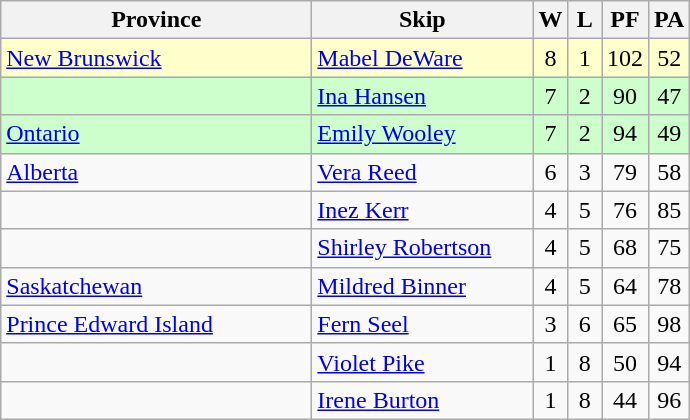<table class="wikitable" style="text-align: center;">
<tr>
<th bgcolor="#efefef" width="200">Province</th>
<th bgcolor="#efefef" width="140">Skip</th>
<th bgcolor="#efefef" width="15">W</th>
<th bgcolor="#efefef" width="15">L</th>
<th bgcolor="#efefef" width="15">PF</th>
<th bgcolor="#efefef" width="15">PA</th>
</tr>
<tr bgcolor=#ffffcc>
<td style="text-align: left;"><a href='#'>New Brunswick</a></td>
<td style="text-align: left;"><a href='#'>Mabel DeWare</a></td>
<td>8</td>
<td>1</td>
<td>102</td>
<td>52</td>
</tr>
<tr bgcolor=#ccffcc>
<td style="text-align: left;"></td>
<td style="text-align: left;"><a href='#'>Ina Hansen</a></td>
<td>7</td>
<td>2</td>
<td>90</td>
<td>47</td>
</tr>
<tr bgcolor=#ccffcc>
<td style="text-align: left;"><a href='#'>Ontario</a></td>
<td style="text-align: left;"><a href='#'>Emily Wooley</a></td>
<td>7</td>
<td>2</td>
<td>94</td>
<td>49</td>
</tr>
<tr>
<td style="text-align: left;"><a href='#'>Alberta</a></td>
<td style="text-align: left;"><a href='#'>Vera Reed</a></td>
<td>6</td>
<td>3</td>
<td>79</td>
<td>58</td>
</tr>
<tr>
<td style="text-align: left;"></td>
<td style="text-align: left;"><a href='#'>Inez Kerr</a></td>
<td>4</td>
<td>5</td>
<td>76</td>
<td>85</td>
</tr>
<tr>
<td style="text-align: left;"></td>
<td style="text-align: left;"><a href='#'>Shirley Robertson</a></td>
<td>4</td>
<td>5</td>
<td>68</td>
<td>75</td>
</tr>
<tr>
<td style="text-align: left;"><a href='#'>Saskatchewan</a></td>
<td style="text-align: left;"><a href='#'>Mildred Binner</a></td>
<td>4</td>
<td>5</td>
<td>64</td>
<td>78</td>
</tr>
<tr>
<td style="text-align: left;"><a href='#'>Prince Edward Island</a></td>
<td style="text-align: left;"><a href='#'>Fern Seel</a></td>
<td>3</td>
<td>6</td>
<td>65</td>
<td>98</td>
</tr>
<tr>
<td style="text-align: left;"></td>
<td style="text-align: left;"><a href='#'>Violet Pike</a></td>
<td>1</td>
<td>8</td>
<td>50</td>
<td>94</td>
</tr>
<tr>
<td style="text-align: left;"></td>
<td style="text-align: left;"><a href='#'>Irene Burton</a></td>
<td>1</td>
<td>8</td>
<td>44</td>
<td>96</td>
</tr>
</table>
